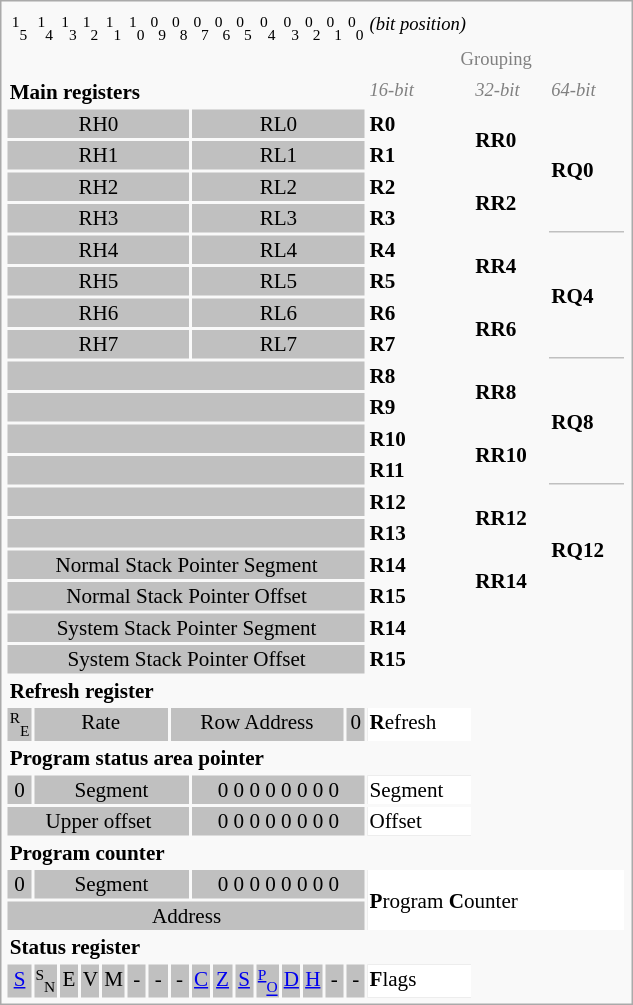<table class="infobox" style="font-size:88%;width:30em;">
<tr>
</tr>
<tr style="font-size:88%; text-align:center;">
<td style="width:10px"><sup>1</sup><sub>5</sub></td>
<td style="width:10px"><sup>1</sup><sub>4</sub></td>
<td style="width:10px"><sup>1</sup><sub>3</sub></td>
<td style="width:10px"><sup>1</sup><sub>2</sub></td>
<td style="width:10px"><sup>1</sup><sub>1</sub></td>
<td style="width:10px"><sup>1</sup><sub>0</sub></td>
<td style="width:10px"><sup>0</sup><sub>9</sub></td>
<td style="width:10px"><sup>0</sup><sub>8</sub></td>
<td style="width:10px"><sup>0</sup><sub>7</sub></td>
<td style="width:10px"><sup>0</sup><sub>6</sub></td>
<td style="width:10px"><sup>0</sup><sub>5</sub></td>
<td style="width:10px"><sup>0</sup><sub>4</sub></td>
<td style="width:10px"><sup>0</sup><sub>3</sub></td>
<td style="width:10px"><sup>0</sup><sub>2</sub></td>
<td style="width:10px"><sup>0</sup><sub>1</sub></td>
<td style="width:10px"><sup>0</sup><sub>0</sub></td>
<td colspan="3" style="width:auto;text-align:left"><em>(bit position)</em></td>
</tr>
<tr>
<td colspan="16"> </td>
<td colspan="3" style="font-size:88%; color:gray; text-align:center">Grouping</td>
</tr>
<tr>
<td colspan="16"><strong>Main registers</strong></td>
<td style="font-size:88%; color:gray"><em>16-bit</em></td>
<td style="font-size:88%; color:gray"><em>32-bit</em></td>
<td style="font-size:88%; color:gray"><em>64-bit</em></td>
</tr>
<tr>
<td colspan="8" style="background:silver; text-align:center">RH0</td>
<td colspan="8" style="background:silver; text-align:center">RL0</td>
<td><strong>R0</strong></td>
<td rowspan="2" style="vertical-align:middle"><strong>RR0</strong></td>
<td rowspan="4" style="vertical-align:middle; border-bottom-style:solid; border-width:thin; border-color:silver"><strong>RQ0</strong></td>
</tr>
<tr>
<td colspan="8" style="background:silver; text-align:center">RH1</td>
<td colspan="8" style="background:silver; text-align:center">RL1</td>
<td><strong>R1</strong></td>
</tr>
<tr>
<td colspan="8" style="background:silver;text-align:center">RH2</td>
<td colspan="8" style="background:silver;text-align:center">RL2</td>
<td><strong>R2</strong></td>
<td rowspan="2" style="vertical-align:middle"><strong>RR2</strong></td>
</tr>
<tr>
<td colspan="8" style="background:silver;text-align:center">RH3</td>
<td colspan="8" style="background:silver;text-align:center">RL3</td>
<td><strong>R3</strong></td>
</tr>
<tr>
<td colspan="8" style="background:silver;text-align:center">RH4</td>
<td colspan="8" style="background:silver;text-align:center">RL4</td>
<td><strong>R4</strong></td>
<td rowspan="2" style="vertical-align:middle"><strong>RR4</strong></td>
<td rowspan="4" style="vertical-align:middle; border-bottom-style:solid; border-width:thin; border-color:silver"><strong>RQ4</strong></td>
</tr>
<tr>
<td colspan="8" style="background:silver;text-align:center">RH5</td>
<td colspan="8" style="background:silver;text-align:center">RL5</td>
<td><strong>R5</strong></td>
</tr>
<tr>
<td colspan="8" style="background:silver;text-align:center">RH6</td>
<td colspan="8" style="background:silver;text-align:center">RL6</td>
<td><strong>R6</strong></td>
<td rowspan="2" style="vertical-align:middle"><strong>RR6</strong></td>
</tr>
<tr>
<td colspan="8" style="background:silver;text-align:center">RH7</td>
<td colspan="8" style="background:silver;text-align:center">RL7</td>
<td><strong>R7</strong></td>
</tr>
<tr>
<td colspan="16" style="background:silver;text-align:center"> </td>
<td><strong>R8</strong></td>
<td rowspan="2" style="vertical-align:middle"><strong>RR8</strong></td>
<td rowspan="4" style="vertical-align:middle; border-bottom-style:solid; border-width:thin; border-color:silver"><strong>RQ8</strong></td>
</tr>
<tr>
<td colspan="16" style="background:silver;text-align:center"> </td>
<td><strong>R9</strong></td>
</tr>
<tr>
<td colspan="16" style="background:silver;text-align:center"> </td>
<td><strong>R10</strong></td>
<td rowspan="2" style="vertical-align: middle"><strong>RR10</strong></td>
</tr>
<tr>
<td colspan="16" style="background:silver;text-align:center"> </td>
<td><strong>R11</strong></td>
</tr>
<tr>
<td colspan="16" style="background:silver;text-align:center"> </td>
<td><strong>R12</strong></td>
<td rowspan="2" style="vertical-align: middle"><strong>RR12</strong></td>
<td rowspan="4" style="vertical-align: middle"><strong>RQ12</strong></td>
</tr>
<tr>
<td colspan="16" style="background:silver;text-align:center"> </td>
<td><strong>R13</strong></td>
</tr>
<tr>
<td colspan="16" style="background:silver;text-align:center">Normal Stack Pointer Segment</td>
<td><strong>R14</strong></td>
<td rowspan="2" style="vertical-align: middle"><strong>RR14</strong></td>
</tr>
<tr>
<td colspan="16" style="background:silver;text-align:center">Normal Stack Pointer Offset</td>
<td><strong>R15</strong></td>
</tr>
<tr>
<td colspan="16" style="background:silver;text-align:center">System Stack Pointer Segment</td>
<td><strong>R14</strong></td>
</tr>
<tr>
<td colspan="16" style="background:silver;text-align:center">System Stack Pointer Offset</td>
<td><strong>R15</strong></td>
</tr>
<tr>
<td colspan="19"><strong>Refresh register</strong></td>
</tr>
<tr style="background:silver; color:black; text-align:center">
<td style="font-size:88%"><sup>R</sup><sub>E</sub></td>
<td colspan="6" style="text-align:center">Rate</td>
<td colspan="8" style="text-align:center">Row Address</td>
<td>0</td>
<td style="background: white; text-align: left"><strong>R</strong>efresh</td>
</tr>
<tr>
<td colspan="19"><strong>Program status area pointer</strong></td>
</tr>
<tr style="background:silver; color:black; text-align:center">
<td>0</td>
<td colspan="7" style="text-align:center">Segment</td>
<td colspan="8" style="text-align:center">0 0 0 0 0 0 0 0</td>
<td style="background: white; text-align: left">Segment</td>
</tr>
<tr style="background:silver; color:black; text-align:center">
<td colspan="8" style="text-align:center">Upper offset</td>
<td colspan="8" style="text-align:center">0 0 0 0 0 0 0 0</td>
<td style="background: white; text-align: left">Offset</td>
</tr>
<tr>
<td colspan="19"><strong>Program counter</strong></td>
</tr>
<tr style="background:silver; color:black; text-align:center">
<td>0</td>
<td colspan="7" style="text-align:center">Segment</td>
<td colspan="8" style="text-align:center">0 0 0 0 0 0 0 0</td>
<td colspan="3" rowspan="2" style="background: white; color: black; vertical-align: middle; text-align: left"><strong>P</strong>rogram <strong>C</strong>ounter</td>
</tr>
<tr style="background: silver; color: black">
<td style="text-align:center;" colspan="16">Address</td>
</tr>
<tr>
<td colspan="19"><strong>Status register</strong></td>
</tr>
<tr style="background:silver; color:black; text-align:center">
<td><a href='#'>S</a></td>
<td style="font-size:88%"><sup>S</sup><sub>N</sub></td>
<td>E</td>
<td>V</td>
<td>M</td>
<td>-</td>
<td>-</td>
<td>-</td>
<td><a href='#'>C</a></td>
<td><a href='#'>Z</a></td>
<td><a href='#'>S</a></td>
<td style="font-size:88%"><sup><a href='#'>P</a></sup><sub><a href='#'>O</a></sub></td>
<td><a href='#'>D</a></td>
<td><a href='#'>H</a></td>
<td>-</td>
<td>-</td>
<td style="background: white; text-align: left"><strong>F</strong>lags</td>
</tr>
</table>
